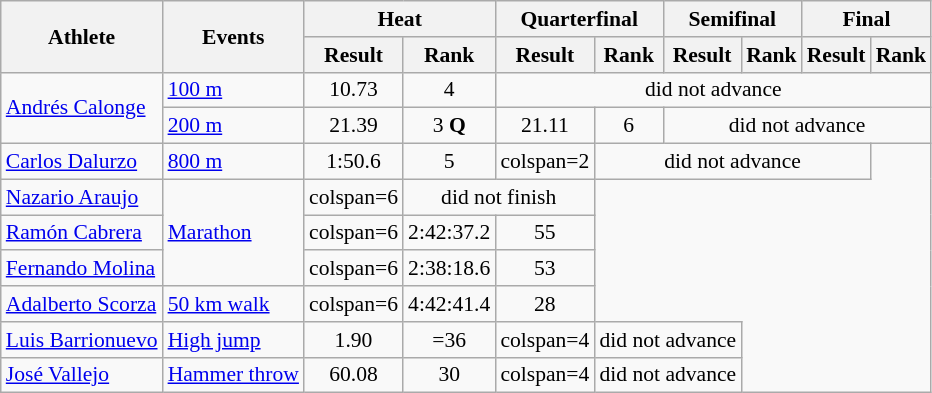<table class=wikitable style="font-size:90%">
<tr>
<th rowspan="2">Athlete</th>
<th rowspan="2">Events</th>
<th colspan="2">Heat</th>
<th colspan="2">Quarterfinal</th>
<th colspan="2">Semifinal</th>
<th colspan="2">Final</th>
</tr>
<tr>
<th>Result</th>
<th>Rank</th>
<th>Result</th>
<th>Rank</th>
<th>Result</th>
<th>Rank</th>
<th>Result</th>
<th>Rank</th>
</tr>
<tr align=center>
<td align=left rowspan=2><a href='#'>Andrés Calonge</a></td>
<td align=left><a href='#'>100 m</a></td>
<td>10.73</td>
<td>4</td>
<td align=center colspan=6>did not advance</td>
</tr>
<tr align=center>
<td align=left><a href='#'>200 m</a></td>
<td>21.39</td>
<td>3 <strong>Q</strong></td>
<td>21.11</td>
<td>6</td>
<td align=center colspan=4>did not advance</td>
</tr>
<tr align=center>
<td align=left><a href='#'>Carlos Dalurzo</a></td>
<td align=left><a href='#'>800 m</a></td>
<td>1:50.6</td>
<td>5</td>
<td>colspan=2 </td>
<td colspan=4>did not advance</td>
</tr>
<tr align=center>
<td align=left><a href='#'>Nazario Araujo</a></td>
<td align=left rowspan=3><a href='#'>Marathon</a></td>
<td>colspan=6 </td>
<td colspan=2>did not finish</td>
</tr>
<tr align=center>
<td align=left><a href='#'>Ramón Cabrera</a></td>
<td>colspan=6 </td>
<td>2:42:37.2</td>
<td>55</td>
</tr>
<tr align=center>
<td align=left><a href='#'>Fernando Molina</a></td>
<td>colspan=6 </td>
<td>2:38:18.6</td>
<td>53</td>
</tr>
<tr align=center>
<td align=left><a href='#'>Adalberto Scorza</a></td>
<td align=left><a href='#'>50 km walk</a></td>
<td>colspan=6 </td>
<td>4:42:41.4</td>
<td>28</td>
</tr>
<tr align=center>
<td align=left><a href='#'>Luis Barrionuevo</a></td>
<td align=left><a href='#'>High jump</a></td>
<td>1.90</td>
<td>=36</td>
<td>colspan=4 </td>
<td colspan=2>did not advance</td>
</tr>
<tr align=center>
<td align=left><a href='#'>José Vallejo</a></td>
<td align=left><a href='#'>Hammer throw</a></td>
<td>60.08</td>
<td>30</td>
<td>colspan=4 </td>
<td colspan=2>did not advance</td>
</tr>
</table>
